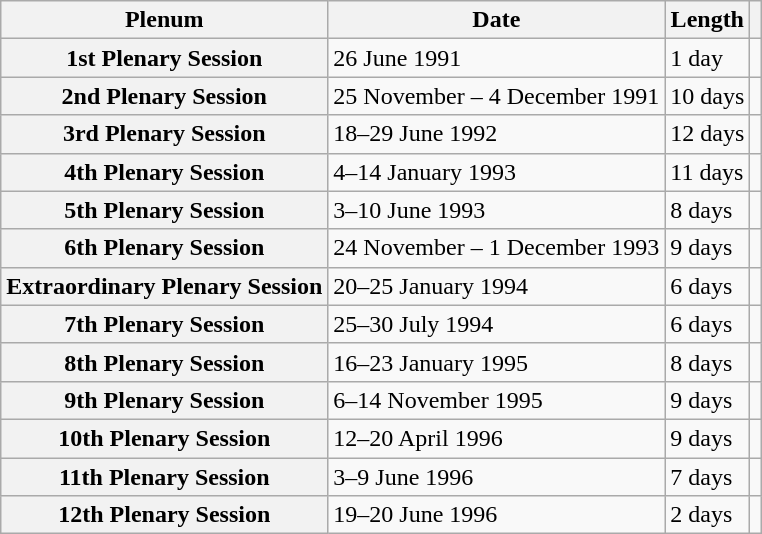<table class="wikitable sortable plainrowheaders">
<tr>
<th scope="col">Plenum</th>
<th scope="col">Date</th>
<th scope="col">Length</th>
<th scope="col" class="unsortable"></th>
</tr>
<tr>
<th scope="row">1st Plenary Session</th>
<td data-sort-value="1">26 June 1991</td>
<td>1 day</td>
<td align="center"></td>
</tr>
<tr>
<th scope="row">2nd Plenary Session</th>
<td data-sort-value="2">25 November – 4 December 1991</td>
<td>10 days</td>
<td align="center"></td>
</tr>
<tr>
<th scope="row">3rd Plenary Session</th>
<td data-sort-value="3">18–29 June 1992</td>
<td>12 days</td>
<td align="center"></td>
</tr>
<tr>
<th scope="row">4th Plenary Session</th>
<td data-sort-value="4">4–14 January 1993</td>
<td>11 days</td>
<td align="center"></td>
</tr>
<tr>
<th scope="row">5th Plenary Session</th>
<td data-sort-value="5">3–10 June 1993</td>
<td>8 days</td>
<td align="center"></td>
</tr>
<tr>
<th scope="row">6th Plenary Session</th>
<td data-sort-value="6">24 November – 1 December 1993</td>
<td>9 days</td>
<td align="center"></td>
</tr>
<tr>
<th scope="row">Extraordinary Plenary Session</th>
<td data-sort-value="6.5">20–25 January 1994</td>
<td>6 days</td>
<td align="center"></td>
</tr>
<tr>
<th scope="row">7th Plenary Session</th>
<td data-sort-value="7">25–30 July 1994</td>
<td>6 days</td>
<td align="center"></td>
</tr>
<tr>
<th scope="row">8th Plenary Session</th>
<td data-sort-value="8">16–23 January 1995</td>
<td>8 days</td>
<td align="center"></td>
</tr>
<tr>
<th scope="row">9th Plenary Session</th>
<td data-sort-value="9">6–14 November 1995</td>
<td>9 days</td>
<td align="center"></td>
</tr>
<tr>
<th scope="row">10th Plenary Session</th>
<td data-sort-value="10">12–20 April 1996</td>
<td>9 days</td>
<td align="center"></td>
</tr>
<tr>
<th scope="row">11th Plenary Session</th>
<td data-sort-value="11">3–9 June 1996</td>
<td>7 days</td>
<td align="center"></td>
</tr>
<tr>
<th scope="row">12th Plenary Session</th>
<td data-sort-value="15">19–20 June 1996</td>
<td>2 days</td>
<td align="center"></td>
</tr>
</table>
